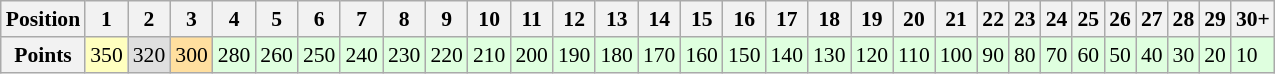<table class="wikitable" style="font-size: 90%;">
<tr>
<th>Position</th>
<th>1</th>
<th>2</th>
<th>3</th>
<th>4</th>
<th>5</th>
<th>6</th>
<th>7</th>
<th>8</th>
<th>9</th>
<th>10</th>
<th>11</th>
<th>12</th>
<th>13</th>
<th>14</th>
<th>15</th>
<th>16</th>
<th>17</th>
<th>18</th>
<th>19</th>
<th>20</th>
<th>21</th>
<th>22</th>
<th>23</th>
<th>24</th>
<th>25</th>
<th>26</th>
<th>27</th>
<th>28</th>
<th>29</th>
<th>30+</th>
</tr>
<tr>
<th>Points</th>
<td style="background:#ffffbf;">350</td>
<td style="background:#dfdfdf;">320</td>
<td style="background:#ffdf9f;">300</td>
<td style="background:#dfffdf;">280</td>
<td style="background:#dfffdf;">260</td>
<td style="background:#dfffdf;">250</td>
<td style="background:#dfffdf;">240</td>
<td style="background:#dfffdf;">230</td>
<td style="background:#dfffdf;">220</td>
<td style="background:#dfffdf;">210</td>
<td style="background:#dfffdf;">200</td>
<td style="background:#dfffdf;">190</td>
<td style="background:#dfffdf;">180</td>
<td style="background:#dfffdf;">170</td>
<td style="background:#dfffdf;">160</td>
<td style="background:#dfffdf;">150</td>
<td style="background:#dfffdf;">140</td>
<td style="background:#dfffdf;">130</td>
<td style="background:#dfffdf;">120</td>
<td style="background:#dfffdf;">110</td>
<td style="background:#dfffdf;">100</td>
<td style="background:#dfffdf;">90</td>
<td style="background:#dfffdf;">80</td>
<td style="background:#dfffdf;">70</td>
<td style="background:#dfffdf;">60</td>
<td style="background:#dfffdf;">50</td>
<td style="background:#dfffdf;">40</td>
<td style="background:#dfffdf;">30</td>
<td style="background:#dfffdf;">20</td>
<td style="background:#dfffdf;">10</td>
</tr>
</table>
